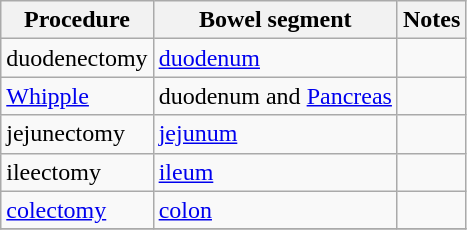<table class="wikitable sortable" border="1">
<tr>
<th>Procedure</th>
<th>Bowel segment</th>
<th>Notes</th>
</tr>
<tr>
<td>duodenectomy</td>
<td><a href='#'>duodenum</a></td>
<td> </td>
</tr>
<tr>
<td><a href='#'>Whipple</a></td>
<td>duodenum and <a href='#'>Pancreas</a></td>
<td></td>
</tr>
<tr>
<td>jejunectomy</td>
<td><a href='#'>jejunum</a></td>
<td> </td>
</tr>
<tr>
<td>ileectomy</td>
<td><a href='#'>ileum</a></td>
<td> </td>
</tr>
<tr>
<td><a href='#'>colectomy</a></td>
<td><a href='#'>colon</a></td>
<td> </td>
</tr>
<tr>
</tr>
</table>
